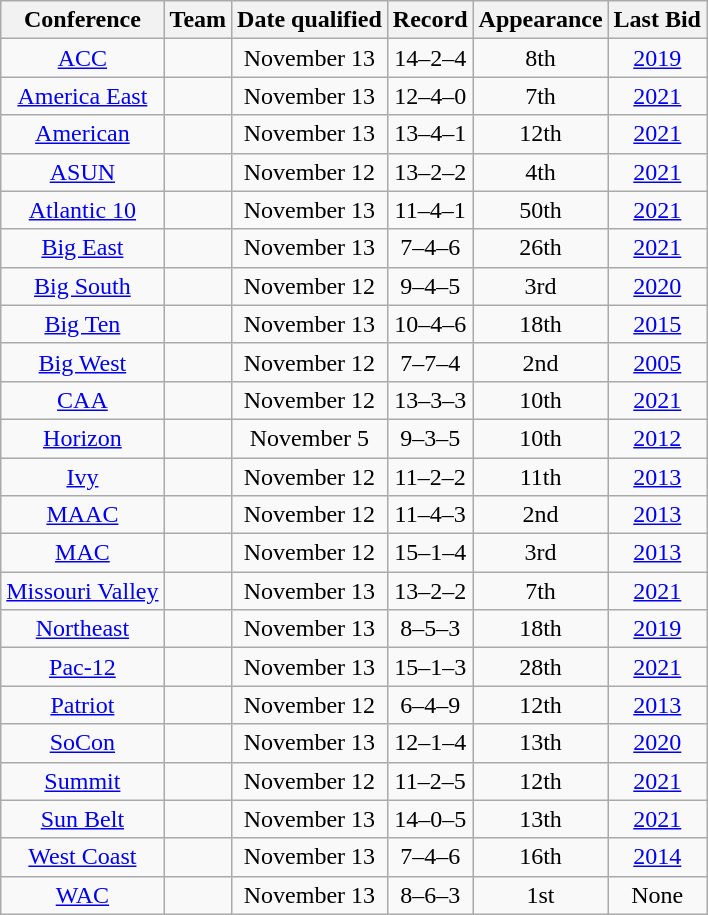<table class="wikitable sortable" style="text-align: center;">
<tr>
<th scope="col">Conference</th>
<th scope="col">Team</th>
<th scope="col">Date qualified</th>
<th scope="col" data-sort-type="number">Record</th>
<th scope="col">Appearance</th>
<th scope="col">Last Bid</th>
</tr>
<tr>
<td><a href='#'>ACC</a></td>
<td style=><a href='#'></a></td>
<td>November 13</td>
<td>14–2–4</td>
<td>8th</td>
<td><a href='#'>2019</a></td>
</tr>
<tr>
<td><a href='#'>America East</a></td>
<td style=><a href='#'></a></td>
<td>November 13</td>
<td>12–4–0</td>
<td>7th</td>
<td><a href='#'>2021</a></td>
</tr>
<tr>
<td><a href='#'>American</a></td>
<td style=><a href='#'></a></td>
<td>November 13</td>
<td>13–4–1</td>
<td>12th</td>
<td><a href='#'>2021</a></td>
</tr>
<tr>
<td><a href='#'>ASUN</a></td>
<td style=><a href='#'></a></td>
<td>November 12</td>
<td>13–2–2</td>
<td>4th</td>
<td><a href='#'>2021</a></td>
</tr>
<tr>
<td><a href='#'>Atlantic 10</a></td>
<td style=><a href='#'></a></td>
<td>November 13</td>
<td>11–4–1</td>
<td>50th</td>
<td><a href='#'>2021</a></td>
</tr>
<tr>
<td><a href='#'>Big East</a></td>
<td style=><a href='#'></a></td>
<td>November 13</td>
<td>7–4–6</td>
<td>26th</td>
<td><a href='#'>2021</a></td>
</tr>
<tr>
<td><a href='#'>Big South</a></td>
<td style=><a href='#'></a></td>
<td>November 12</td>
<td>9–4–5</td>
<td>3rd</td>
<td><a href='#'>2020</a></td>
</tr>
<tr>
<td><a href='#'>Big Ten</a></td>
<td style=><a href='#'></a></td>
<td>November 13</td>
<td>10–4–6</td>
<td>18th</td>
<td><a href='#'>2015</a></td>
</tr>
<tr>
<td><a href='#'>Big West</a></td>
<td style=><a href='#'></a></td>
<td>November 12</td>
<td>7–7–4</td>
<td>2nd</td>
<td><a href='#'>2005</a></td>
</tr>
<tr>
<td><a href='#'>CAA</a></td>
<td style=><a href='#'></a></td>
<td>November 12</td>
<td>13–3–3</td>
<td>10th</td>
<td><a href='#'>2021</a></td>
</tr>
<tr>
<td><a href='#'>Horizon</a></td>
<td style=><a href='#'></a></td>
<td>November 5</td>
<td>9–3–5</td>
<td>10th</td>
<td><a href='#'>2012</a></td>
</tr>
<tr>
<td><a href='#'>Ivy</a></td>
<td style=><a href='#'></a></td>
<td>November 12</td>
<td>11–2–2</td>
<td>11th</td>
<td><a href='#'>2013</a></td>
</tr>
<tr>
<td><a href='#'>MAAC</a></td>
<td style=><a href='#'></a></td>
<td>November 12</td>
<td>11–4–3</td>
<td>2nd</td>
<td><a href='#'>2013</a></td>
</tr>
<tr>
<td><a href='#'>MAC</a></td>
<td style=><a href='#'></a></td>
<td>November 12</td>
<td>15–1–4</td>
<td>3rd</td>
<td><a href='#'>2013</a></td>
</tr>
<tr>
<td><a href='#'>Missouri Valley</a></td>
<td style=><a href='#'></a></td>
<td>November 13</td>
<td>13–2–2</td>
<td>7th</td>
<td><a href='#'>2021</a></td>
</tr>
<tr>
<td><a href='#'>Northeast</a></td>
<td style=><a href='#'></a></td>
<td>November 13</td>
<td>8–5–3</td>
<td>18th</td>
<td><a href='#'>2019</a></td>
</tr>
<tr>
<td><a href='#'>Pac-12</a></td>
<td style=><a href='#'></a></td>
<td>November 13</td>
<td>15–1–3</td>
<td>28th</td>
<td><a href='#'>2021</a></td>
</tr>
<tr>
<td><a href='#'>Patriot</a></td>
<td style=><a href='#'></a></td>
<td>November 12</td>
<td>6–4–9</td>
<td>12th</td>
<td><a href='#'>2013</a></td>
</tr>
<tr>
<td><a href='#'>SoCon</a></td>
<td style=><a href='#'></a></td>
<td>November 13</td>
<td>12–1–4</td>
<td>13th</td>
<td><a href='#'>2020</a></td>
</tr>
<tr>
<td><a href='#'>Summit</a></td>
<td style=><a href='#'></a></td>
<td>November 12</td>
<td>11–2–5</td>
<td>12th</td>
<td><a href='#'>2021</a></td>
</tr>
<tr>
<td><a href='#'>Sun Belt</a></td>
<td style=><a href='#'></a></td>
<td>November 13</td>
<td>14–0–5</td>
<td>13th</td>
<td><a href='#'>2021</a></td>
</tr>
<tr>
<td><a href='#'>West Coast</a></td>
<td style=><a href='#'></a></td>
<td>November 13</td>
<td>7–4–6</td>
<td>16th</td>
<td><a href='#'>2014</a></td>
</tr>
<tr>
<td><a href='#'>WAC</a></td>
<td style=><a href='#'></a></td>
<td>November 13</td>
<td>8–6–3</td>
<td>1st</td>
<td>None</td>
</tr>
</table>
